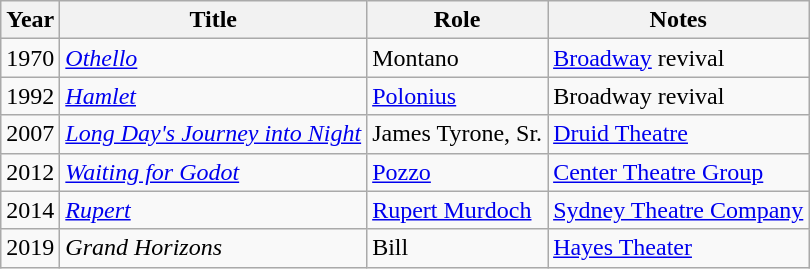<table class="wikitable sortable">
<tr>
<th>Year</th>
<th>Title</th>
<th>Role</th>
<th>Notes</th>
</tr>
<tr>
<td>1970</td>
<td><em><a href='#'>Othello</a></em></td>
<td>Montano</td>
<td><a href='#'>Broadway</a> revival</td>
</tr>
<tr>
<td>1992</td>
<td><em><a href='#'>Hamlet</a></em></td>
<td><a href='#'>Polonius</a></td>
<td>Broadway revival</td>
</tr>
<tr>
<td>2007</td>
<td><em><a href='#'>Long Day's Journey into Night</a></em></td>
<td>James Tyrone, Sr.</td>
<td><a href='#'>Druid Theatre</a></td>
</tr>
<tr>
<td>2012</td>
<td><em><a href='#'>Waiting for Godot</a></em></td>
<td><a href='#'>Pozzo</a></td>
<td><a href='#'>Center Theatre Group</a></td>
</tr>
<tr>
<td>2014</td>
<td><em><a href='#'>Rupert</a></em></td>
<td><a href='#'>Rupert Murdoch</a></td>
<td><a href='#'>Sydney Theatre Company</a></td>
</tr>
<tr>
<td>2019</td>
<td><em>Grand Horizons</em></td>
<td>Bill</td>
<td><a href='#'>Hayes Theater</a></td>
</tr>
</table>
